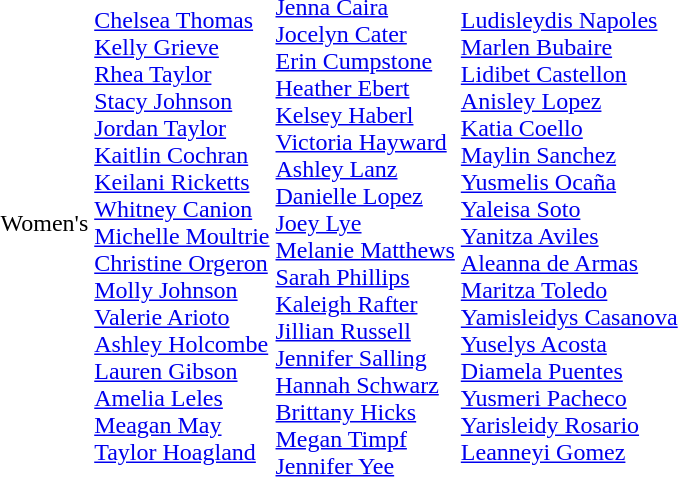<table>
<tr>
<td>Women's</td>
<td><br><a href='#'>Chelsea Thomas</a><br><a href='#'>Kelly Grieve</a><br><a href='#'>Rhea Taylor</a><br><a href='#'>Stacy Johnson</a><br><a href='#'>Jordan Taylor</a><br><a href='#'>Kaitlin Cochran</a><br><a href='#'>Keilani Ricketts</a><br><a href='#'>Whitney Canion</a><br><a href='#'>Michelle Moultrie</a><br><a href='#'>Christine Orgeron</a><br><a href='#'>Molly Johnson</a><br><a href='#'>Valerie Arioto</a><br><a href='#'>Ashley Holcombe</a><br><a href='#'>Lauren Gibson</a><br><a href='#'>Amelia Leles</a><br><a href='#'>Meagan May</a><br><a href='#'>Taylor Hoagland</a></td>
<td><br><a href='#'>Jenna Caira</a><br><a href='#'>Jocelyn Cater</a><br><a href='#'>Erin Cumpstone</a><br><a href='#'>Heather Ebert</a><br><a href='#'>Kelsey Haberl</a><br><a href='#'>Victoria Hayward</a><br><a href='#'>Ashley Lanz</a><br><a href='#'>Danielle Lopez</a><br><a href='#'>Joey Lye</a><br><a href='#'>Melanie Matthews</a><br><a href='#'>Sarah Phillips</a><br><a href='#'>Kaleigh Rafter</a><br><a href='#'>Jillian Russell</a><br><a href='#'>Jennifer Salling</a><br><a href='#'>Hannah Schwarz</a><br><a href='#'>Brittany Hicks</a><br><a href='#'>Megan Timpf</a><br><a href='#'>Jennifer Yee</a></td>
<td><br><a href='#'>Ludisleydis Napoles</a><br><a href='#'>Marlen Bubaire</a><br><a href='#'>Lidibet Castellon</a><br><a href='#'>Anisley Lopez</a><br><a href='#'>Katia Coello</a><br><a href='#'>Maylin Sanchez</a><br><a href='#'>Yusmelis Ocaña</a><br><a href='#'>Yaleisa Soto</a><br><a href='#'>Yanitza Aviles</a><br><a href='#'>Aleanna de Armas</a><br><a href='#'>Maritza Toledo</a><br><a href='#'>Yamisleidys Casanova</a><br><a href='#'>Yuselys Acosta</a><br><a href='#'>Diamela Puentes</a><br><a href='#'>Yusmeri Pacheco</a><br><a href='#'>Yarisleidy Rosario</a><br><a href='#'>Leanneyi Gomez</a></td>
</tr>
</table>
